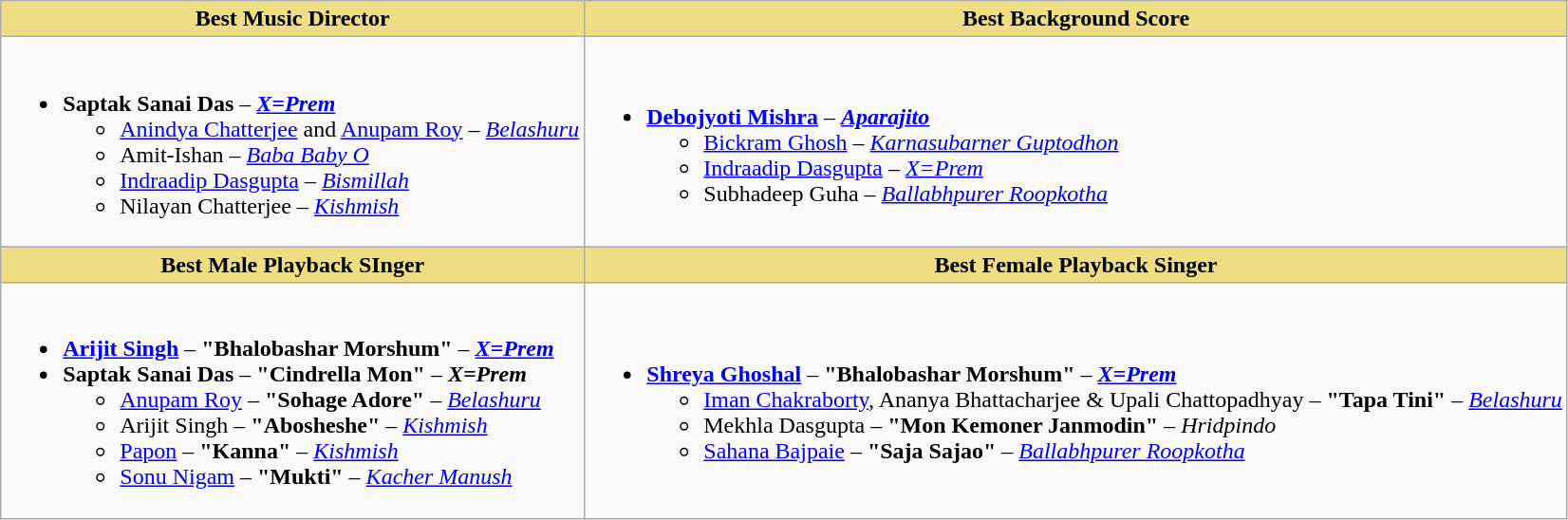<table class="wikitable">
<tr>
<th style="background:#EEDD82;">Best Music  Director</th>
<th style="background:#EEDD82;">Best Background Score</th>
</tr>
<tr>
<td><br><ul><li><strong>Saptak Sanai Das</strong> – <strong><em><a href='#'>X=Prem</a></em></strong><ul><li><a href='#'>Anindya Chatterjee</a> and <a href='#'>Anupam Roy</a> – <em><a href='#'>Belashuru</a></em></li><li>Amit-Ishan – <em><a href='#'>Baba Baby O</a></em></li><li><a href='#'>Indraadip Dasgupta</a> – <em><a href='#'>Bismillah</a></em></li><li>Nilayan Chatterjee – <em><a href='#'>Kishmish</a></em></li></ul></li></ul></td>
<td><br><ul><li><strong><a href='#'>Debojyoti Mishra</a></strong> – <strong><em><a href='#'>Aparajito</a></em></strong><ul><li><a href='#'>Bickram Ghosh</a> – <em><a href='#'>Karnasubarner Guptodhon</a></em></li><li><a href='#'>Indraadip Dasgupta</a> – <em><a href='#'>X=Prem</a></em></li><li>Subhadeep Guha – <em><a href='#'>Ballabhpurer Roopkotha</a></em></li></ul></li></ul></td>
</tr>
<tr>
<th style="background:#EEDD82;">Best Male Playback SInger</th>
<th style="background:#EEDD82;">Best Female Playback Singer</th>
</tr>
<tr>
<td><br><ul><li><strong><a href='#'>Arijit Singh</a></strong> – <strong>"Bhalobashar Morshum"</strong> – <strong><em><a href='#'>X=Prem</a></em></strong></li><li><strong>Saptak Sanai Das</strong> – <strong>"Cindrella Mon"</strong> –  <strong><em>X=Prem</em></strong><ul><li><a href='#'>Anupam Roy</a> – <strong>"Sohage Adore"</strong> – <em><a href='#'>Belashuru</a></em></li><li>Arijit Singh – <strong>"Abosheshe"</strong> – <em><a href='#'>Kishmish</a></em></li><li><a href='#'>Papon</a> – <strong>"Kanna"</strong> – <em><a href='#'>Kishmish</a></em></li><li><a href='#'>Sonu Nigam</a> – <strong>"Mukti"</strong> – <em><a href='#'>Kacher Manush</a></em></li></ul></li></ul></td>
<td><br><ul><li><strong><a href='#'>Shreya Ghoshal</a></strong> – <strong>"Bhalobashar Morshum"</strong> – <strong><em><a href='#'>X=Prem</a></em></strong><ul><li><a href='#'>Iman Chakraborty</a>, Ananya Bhattacharjee & Upali Chattopadhyay – <strong>"Tapa Tini"</strong> – <em><a href='#'>Belashuru</a></em></li><li>Mekhla Dasgupta – <strong>"Mon Kemoner Janmodin"</strong> – <em>Hridpindo</em></li><li><a href='#'>Sahana Bajpaie</a> – <strong>"Saja Sajao"</strong> – <em><a href='#'>Ballabhpurer Roopkotha</a></em></li></ul></li></ul></td>
</tr>
</table>
